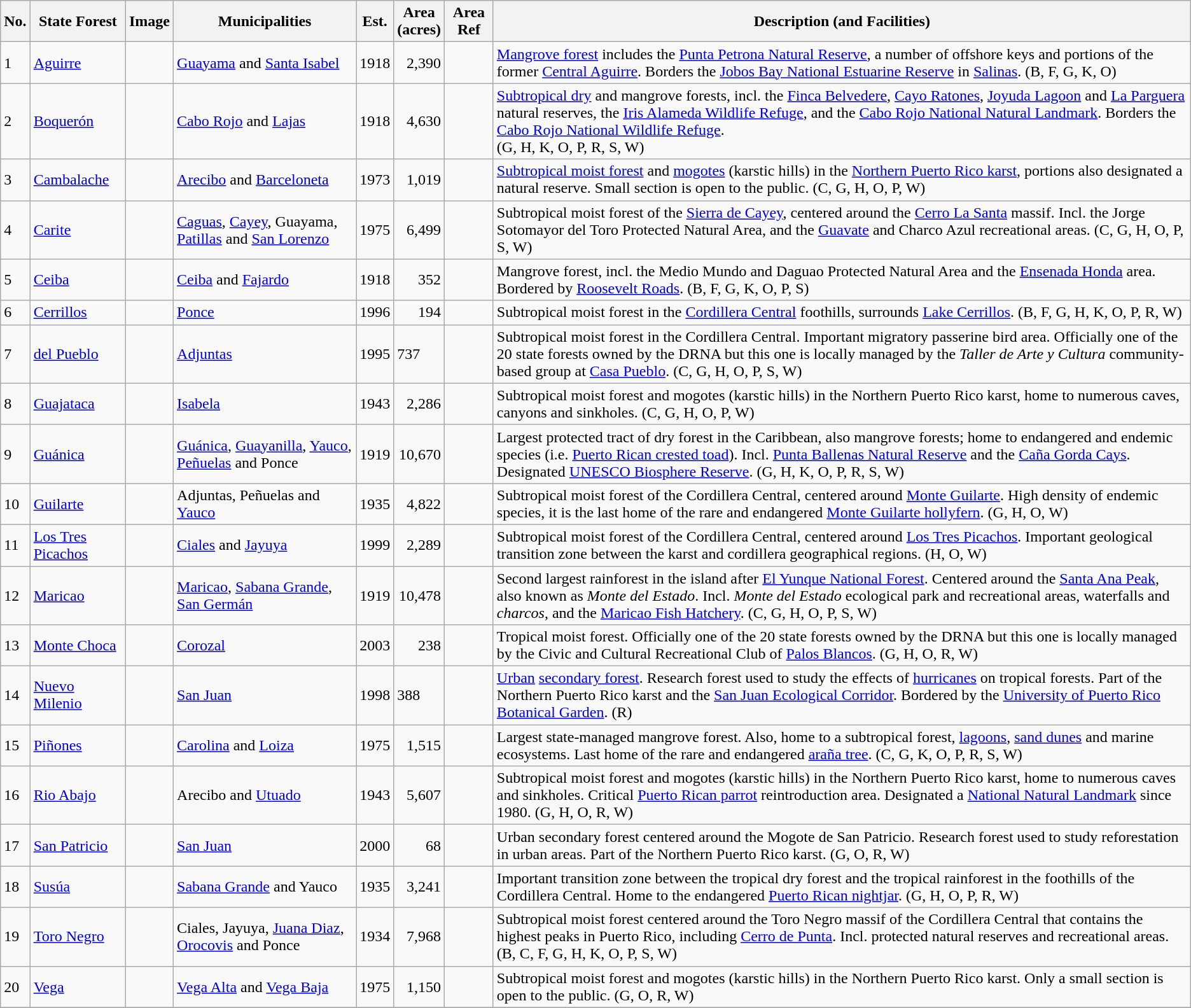<table class="wikitable sortable">
<tr>
<th>No.</th>
<th>State Forest</th>
<th>Image</th>
<th>Municipalities</th>
<th>Est.</th>
<th>Area<br>(acres)</th>
<th>Area Ref</th>
<th>Description (and Facilities)</th>
</tr>
<tr>
<td>1</td>
<td><a href='#'>Aguirre</a></td>
<td></td>
<td><a href='#'>Guayama</a> and <a href='#'>Santa Isabel</a></td>
<td>1918</td>
<td style="text-align:right;">2,390</td>
<td align="center"></td>
<td><a href='#'>Mangrove forest</a> includes the <a href='#'>Punta Petrona Natural Reserve</a>, a number of offshore keys and portions of the former <a href='#'>Central Aguirre</a>. Borders the <a href='#'>Jobos Bay National Estuarine Reserve</a> in <a href='#'>Salinas</a>. (B, F, G, K, O)</td>
</tr>
<tr>
<td>2</td>
<td><a href='#'>Boquerón</a></td>
<td></td>
<td><a href='#'>Cabo Rojo</a> and <a href='#'>Lajas</a></td>
<td>1918</td>
<td style="text-align:right;">4,630</td>
<td align=center></td>
<td><a href='#'>Subtropical dry</a> and mangrove forests, incl. the <a href='#'>Finca Belvedere</a>, <a href='#'>Cayo Ratones</a>, <a href='#'>Joyuda Lagoon</a> and <a href='#'>La Parguera</a> natural reserves, the <a href='#'>Iris Alameda Wildlife Refuge</a>, and the <a href='#'>Cabo Rojo National Natural Landmark</a>. Borders the <a href='#'>Cabo Rojo National Wildlife Refuge</a>.<br>(G, H, K, O, P, R, S, W)</td>
</tr>
<tr>
<td>3</td>
<td><a href='#'>Cambalache</a></td>
<td></td>
<td><a href='#'>Arecibo</a> and <a href='#'>Barceloneta</a></td>
<td>1973</td>
<td style="text-align:right;">1,019</td>
<td align=center></td>
<td><a href='#'>Subtropical moist forest</a> and <a href='#'>mogotes</a> (karstic hills) in the <a href='#'>Northern Puerto Rico karst</a>, portions also designated a natural reserve. Small section is open to the public. (C, G, H, O, P, W)</td>
</tr>
<tr>
<td>4</td>
<td><a href='#'>Carite</a></td>
<td></td>
<td><a href='#'>Caguas</a>, <a href='#'>Cayey</a>, Guayama, <a href='#'>Patillas</a> and <a href='#'>San Lorenzo</a></td>
<td>1975</td>
<td style="text-align:right;">6,499</td>
<td align=center></td>
<td>Subtropical moist forest of the <a href='#'>Sierra de Cayey</a>, centered around the <a href='#'>Cerro La Santa</a> massif. Incl. the Jorge Sotomayor del Toro Protected Natural Area, and the <a href='#'>Guavate</a> and Charco Azul recreational areas. (C, G, H, O, P, S, W)</td>
</tr>
<tr>
<td>5</td>
<td><a href='#'>Ceiba</a></td>
<td></td>
<td><a href='#'>Ceiba</a> and <a href='#'>Fajardo</a></td>
<td>1918</td>
<td style="text-align:right;">352</td>
<td align=center></td>
<td>Mangrove forest, incl. the Medio Mundo and Daguao Protected Natural Area and the <a href='#'>Ensenada Honda</a> area. Bordered by <a href='#'>Roosevelt Roads</a>. (B, F, G, K, O, P, S)</td>
</tr>
<tr>
<td>6</td>
<td><a href='#'>Cerrillos</a></td>
<td></td>
<td><a href='#'>Ponce</a></td>
<td>1996</td>
<td style="text-align:right;">194</td>
<td align=center></td>
<td>Subtropical moist forest in the <a href='#'>Cordillera Central</a> foothills, surrounds <a href='#'>Lake Cerrillos</a>. (B, F, G, H, K, O, P, R, W)</td>
</tr>
<tr>
<td>7</td>
<td><a href='#'>del Pueblo</a></td>
<td></td>
<td><a href='#'>Adjuntas</a></td>
<td>1995</td>
<td>737</td>
<td></td>
<td>Subtropical moist forest in the Cordillera Central. Important migratory passerine bird area. Officially one of the 20 state forests owned by the DRNA but this one is locally managed by the <em>Taller de Arte y Cultura</em> community-based group at <a href='#'>Casa Pueblo</a>. (C, G, H, O, P, S, W)</td>
</tr>
<tr>
<td>8</td>
<td><a href='#'>Guajataca</a></td>
<td></td>
<td><a href='#'>Isabela</a></td>
<td>1943</td>
<td style="text-align:right;">2,286</td>
<td align="center"></td>
<td>Subtropical moist forest and mogotes (karstic hills) in the Northern Puerto Rico karst, home to numerous caves, canyons and sinkholes. (C, G, H, O, P, W)</td>
</tr>
<tr>
<td>9</td>
<td><a href='#'>Guánica</a></td>
<td></td>
<td><a href='#'>Guánica</a>, <a href='#'>Guayanilla</a>, <a href='#'>Yauco</a>, <a href='#'>Peñuelas</a> and Ponce</td>
<td>1919</td>
<td style="text-align:right;">10,670</td>
<td align="center"></td>
<td>Largest protected tract of dry forest in the Caribbean, also mangrove forests; home to endangered and endemic species (i.e. <a href='#'>Puerto Rican crested toad</a>). Incl. <a href='#'>Punta Ballenas Natural Reserve</a> and the <a href='#'>Caña Gorda Cays</a>. Designated <a href='#'>UNESCO Biosphere Reserve</a>. (G, H, K, O, P, R, S, W)</td>
</tr>
<tr>
<td>10</td>
<td><a href='#'>Guilarte</a></td>
<td></td>
<td>Adjuntas, Peñuelas and <a href='#'>Yauco</a></td>
<td>1935</td>
<td style="text-align:right;">4,822</td>
<td align="center"></td>
<td>Subtropical moist forest of the Cordillera Central, centered around <a href='#'>Monte Guilarte</a>. High density of endemic species, it is the last home of the rare and endangered <a href='#'>Monte Guilarte hollyfern</a>. (G, H, O, W)</td>
</tr>
<tr>
<td>11</td>
<td><a href='#'>Los Tres Picachos</a></td>
<td></td>
<td><a href='#'>Ciales</a> and <a href='#'>Jayuya</a></td>
<td>1999</td>
<td style="text-align:right;">2,289</td>
<td align="center"></td>
<td>Subtropical moist forest of the Cordillera Central, centered around <a href='#'>Los Tres Picachos</a>. Important geological transition zone between the karst and cordillera geographical regions. (H, O, W)</td>
</tr>
<tr>
<td>12</td>
<td><a href='#'>Maricao</a></td>
<td></td>
<td><a href='#'>Maricao</a>, <a href='#'>Sabana Grande</a>, <a href='#'>San Germán</a></td>
<td>1919</td>
<td style="text-align:right;">10,478</td>
<td align="center"></td>
<td>Second largest rainforest in the island after <a href='#'>El Yunque National Forest</a>. Centered around the <a href='#'>Santa Ana Peak</a>, also known as <em>Monte del Estado</em>. Incl. <em>Monte del Estado</em> ecological park and recreational areas, waterfalls and <em>charcos</em>, and the <a href='#'>Maricao Fish Hatchery</a>. (C, G, H, O, P, S, W)</td>
</tr>
<tr>
<td>13</td>
<td><a href='#'>Monte Choca</a></td>
<td></td>
<td><a href='#'>Corozal</a></td>
<td>2003</td>
<td style="text-align:right;">238</td>
<td align="center"></td>
<td>Tropical moist forest. Officially one of the 20 state forests owned by the DRNA but this one is locally managed by the Civic and Cultural Recreational Club of <a href='#'>Palos Blancos</a>. (G, H, O, R, W)</td>
</tr>
<tr>
<td>14</td>
<td><a href='#'>Nuevo Milenio</a></td>
<td></td>
<td><a href='#'>San Juan</a></td>
<td>1998</td>
<td>388</td>
<td></td>
<td><a href='#'>Urban</a> <a href='#'>secondary forest</a>. Research forest used to study the effects of <a href='#'>hurricanes</a> on tropical forests. Part of the Northern Puerto Rico karst and the <a href='#'>San Juan Ecological Corridor</a>. Bordered by the <a href='#'>University of Puerto Rico Botanical Garden</a>. (R)</td>
</tr>
<tr>
<td>15</td>
<td><a href='#'>Piñones</a></td>
<td></td>
<td><a href='#'>Carolina</a> and <a href='#'>Loiza</a></td>
<td>1975</td>
<td style="text-align:right;">1,515</td>
<td align="center"></td>
<td>Largest state-managed mangrove forest. Also, home to a subtropical forest, <a href='#'>lagoons</a>, <a href='#'>sand dunes</a> and marine ecosystems. Last home of the rare and endangered <a href='#'>araña tree</a>. (C, G, K, O, P, R, S, W)</td>
</tr>
<tr>
<td>16</td>
<td><a href='#'>Rio Abajo</a></td>
<td></td>
<td>Arecibo and <a href='#'>Utuado</a></td>
<td>1943</td>
<td style="text-align:right;">5,607</td>
<td align="center"></td>
<td>Subtropical moist forest and mogotes (karstic hills) in the Northern Puerto Rico karst, home to numerous caves and sinkholes. Critical <a href='#'>Puerto Rican parrot</a> reintroduction area. Designated a <a href='#'>National Natural Landmark</a> since 1980. (G, H, O, R, W)</td>
</tr>
<tr>
<td>17</td>
<td><a href='#'>San Patricio</a></td>
<td></td>
<td><a href='#'>San Juan</a></td>
<td>2000</td>
<td style="text-align:right;">68</td>
<td align="center"></td>
<td>Urban secondary forest centered around the Mogote de San Patricio. Research forest used to study reforestation in urban areas. Part of the Northern Puerto Rico karst. (G, O, R, W)</td>
</tr>
<tr>
<td>18</td>
<td><a href='#'>Susúa</a></td>
<td></td>
<td><a href='#'>Sabana Grande</a> and Yauco</td>
<td>1935</td>
<td style="text-align:right;">3,241</td>
<td align="center"></td>
<td>Important transition zone between the tropical dry forest and the tropical rainforest in the foothills of the Cordillera Central. Home to the endangered <a href='#'>Puerto Rican nightjar</a>. (G, H, O, P, R, W)</td>
</tr>
<tr>
<td>19</td>
<td><a href='#'>Toro Negro</a></td>
<td></td>
<td>Ciales, Jayuya, <a href='#'>Juana Diaz</a>, <a href='#'>Orocovis</a> and Ponce</td>
<td>1934</td>
<td style="text-align:right;">7,968</td>
<td align="center"></td>
<td>Subtropical moist forest centered around the Toro Negro massif of the Cordillera Central that contains the highest peaks in Puerto Rico, including <a href='#'>Cerro de Punta</a>. Incl. protected natural reserves and recreational areas. (B, C, F, G, H, K, O, P, S, W)</td>
</tr>
<tr>
<td>20</td>
<td><a href='#'>Vega</a></td>
<td></td>
<td><a href='#'>Vega Alta</a> and <a href='#'>Vega Baja</a></td>
<td>1975</td>
<td style="text-align:right;">1,150</td>
<td align="center"></td>
<td>Subtropical moist forest and mogotes (karstic hills) in the Northern Puerto Rico karst. Only a small section is open to the public. (G, O, R, W)</td>
</tr>
<tr>
</tr>
</table>
